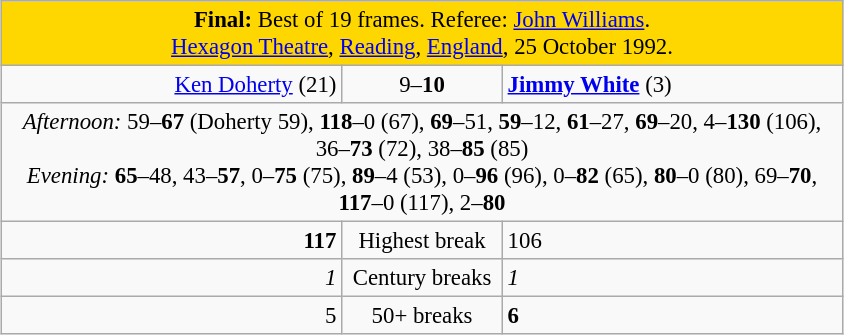<table class="wikitable" style="font-size: 95%; margin: 1em auto 1em auto;">
<tr>
<td colspan="3" align="center" bgcolor="#ffd700"><strong>Final:</strong> Best of 19 frames. Referee: <a href='#'>John Williams</a>.<br><a href='#'>Hexagon Theatre</a>, <a href='#'>Reading</a>, <a href='#'>England</a>, 25 October 1992.</td>
</tr>
<tr>
<td width="220" align="right"><a href='#'>Ken Doherty</a> (21)<br></td>
<td width="100" align="center">9–<strong>10</strong></td>
<td width="220"><strong><a href='#'>Jimmy White</a></strong> (3)<br></td>
</tr>
<tr>
<td colspan="3" align="center" style="font-size: 100%"><em>Afternoon:</em> 59–<strong>67</strong> (Doherty 59), <strong>118</strong>–0 (67), <strong>69</strong>–51, <strong>59</strong>–12, <strong>61</strong>–27, <strong>69</strong>–20, 4–<strong>130</strong> (106), 36–<strong>73</strong> (72), 38–<strong>85</strong> (85)<br><em>Evening:</em> <strong>65</strong>–48, 43–<strong>57</strong>, 0–<strong>75</strong> (75), <strong>89</strong>–4 (53), 0–<strong>96</strong> (96), 0–<strong>82</strong> (65), <strong>80</strong>–0 (80), 69–<strong>70</strong>, <strong>117</strong>–0 (117), 2–<strong>80</strong></td>
</tr>
<tr>
<td align="right"><strong>117</strong></td>
<td align="center">Highest break</td>
<td align="left">106</td>
</tr>
<tr>
<td align="right"><em>1</em></td>
<td align="center">Century breaks</td>
<td align="left"><em>1</em></td>
</tr>
<tr>
<td align="right">5</td>
<td align="center">50+ breaks</td>
<td align="left"><strong>6</strong></td>
</tr>
</table>
